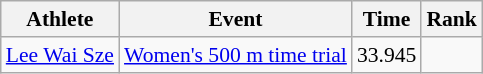<table class=wikitable style="font-size:90%">
<tr>
<th>Athlete</th>
<th>Event</th>
<th>Time</th>
<th>Rank</th>
</tr>
<tr>
<td><a href='#'>Lee Wai Sze</a></td>
<td><a href='#'>Women's 500 m time trial</a></td>
<td align=center>33.945</td>
<td align=center></td>
</tr>
</table>
